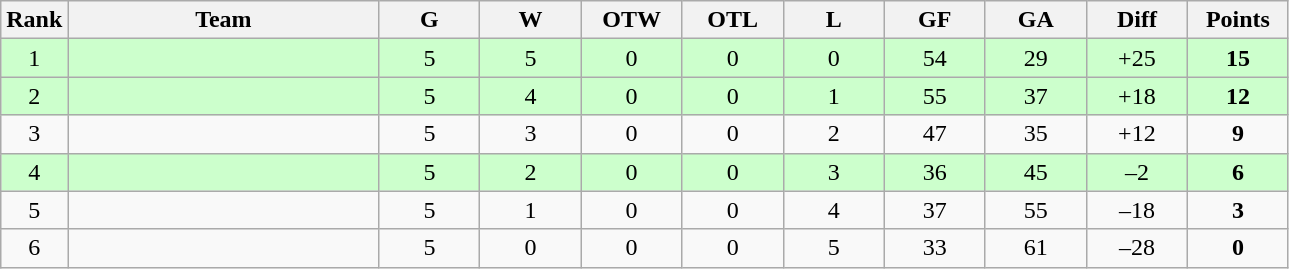<table class=wikitable style="text-align:center">
<tr>
<th width="25">Rank</th>
<th width="200">Team</th>
<th width="60">G</th>
<th width="60">W</th>
<th width="60">OTW</th>
<th width="60">OTL</th>
<th width="60">L</th>
<th width="60">GF</th>
<th width="60">GA</th>
<th width="60">Diff</th>
<th width="60">Points</th>
</tr>
<tr bgcolor=#CCFFCC>
<td>1</td>
<td align=left></td>
<td>5</td>
<td>5</td>
<td>0</td>
<td>0</td>
<td>0</td>
<td>54</td>
<td>29</td>
<td>+25</td>
<td><strong>15</strong></td>
</tr>
<tr bgcolor=#CCFFCC>
<td>2</td>
<td align=left></td>
<td>5</td>
<td>4</td>
<td>0</td>
<td>0</td>
<td>1</td>
<td>55</td>
<td>37</td>
<td>+18</td>
<td><strong>12</strong></td>
</tr>
<tr>
<td>3</td>
<td align=left></td>
<td>5</td>
<td>3</td>
<td>0</td>
<td>0</td>
<td>2</td>
<td>47</td>
<td>35</td>
<td>+12</td>
<td><strong>9</strong></td>
</tr>
<tr bgcolor=#CCFFCC>
<td>4</td>
<td align=left></td>
<td>5</td>
<td>2</td>
<td>0</td>
<td>0</td>
<td>3</td>
<td>36</td>
<td>45</td>
<td>–2</td>
<td><strong>6</strong></td>
</tr>
<tr>
<td>5</td>
<td align=left></td>
<td>5</td>
<td>1</td>
<td>0</td>
<td>0</td>
<td>4</td>
<td>37</td>
<td>55</td>
<td>–18</td>
<td><strong>3</strong></td>
</tr>
<tr>
<td>6</td>
<td align=left></td>
<td>5</td>
<td>0</td>
<td>0</td>
<td>0</td>
<td>5</td>
<td>33</td>
<td>61</td>
<td>–28</td>
<td><strong>0</strong></td>
</tr>
</table>
